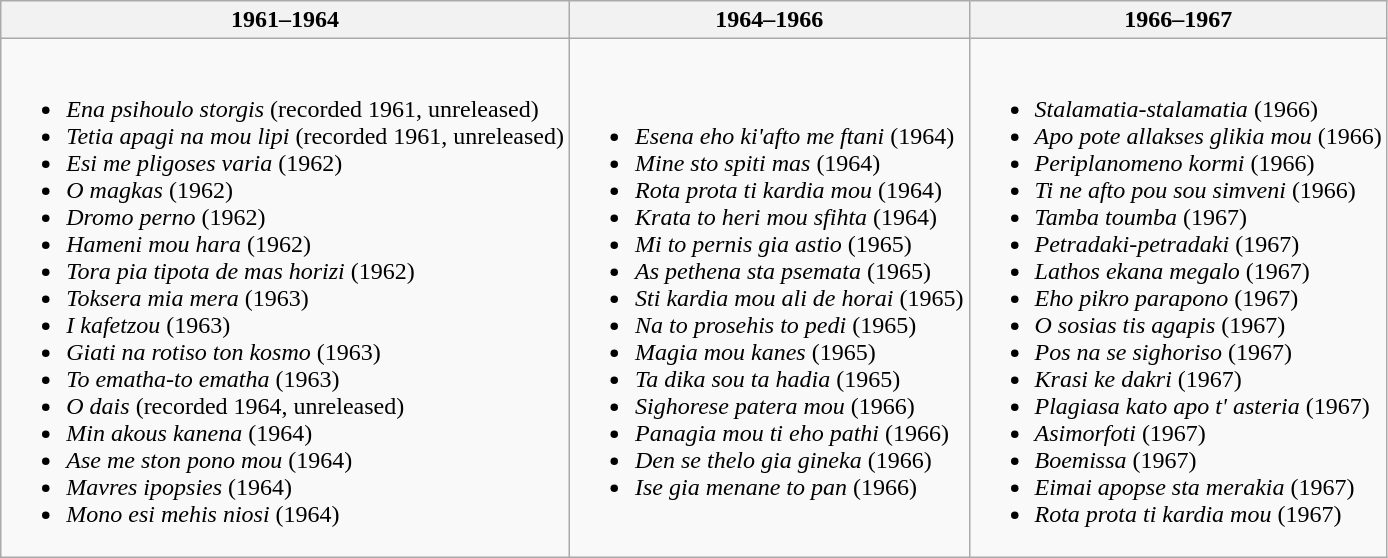<table class="wikitable">
<tr>
<th>1961–1964</th>
<th>1964–1966</th>
<th>1966–1967</th>
</tr>
<tr>
<td><br><ul><li><em>Ena psihoulo storgis</em> (recorded 1961, unreleased)</li><li><em>Tetia apagi na mou lipi</em> (recorded 1961, unreleased)</li><li><em>Esi me pligoses varia</em> (1962)</li><li><em>O magkas</em> (1962)</li><li><em>Dromo perno</em> (1962)</li><li><em>Hameni mou hara</em> (1962)</li><li><em>Tora pia tipota de mas horizi</em> (1962)</li><li><em>Toksera mia mera</em> (1963)</li><li><em>I kafetzou</em> (1963)</li><li><em>Giati na rotiso ton kosmo</em> (1963)</li><li><em>To ematha-to ematha</em> (1963)</li><li><em>O dais</em> (recorded 1964, unreleased)</li><li><em>Min akous kanena</em> (1964)</li><li><em>Ase me ston pono mou</em> (1964)</li><li><em>Mavres ipopsies</em> (1964)</li><li><em>Mono esi mehis niosi</em> (1964)</li></ul></td>
<td><br><ul><li><em>Esena eho ki'afto me ftani</em> (1964)</li><li><em>Mine sto spiti mas</em> (1964)</li><li><em>Rota prota ti kardia mou</em> (1964)</li><li><em>Krata to heri mou sfihta</em> (1964)</li><li><em>Mi to pernis gia astio</em> (1965)</li><li><em>As pethena sta psemata</em> (1965)</li><li><em>Sti kardia mou ali de horai</em> (1965)</li><li><em>Na to prosehis to pedi</em> (1965)</li><li><em>Magia mou kanes</em> (1965)</li><li><em>Ta dika sou ta hadia</em> (1965)</li><li><em>Sighorese patera mou</em> (1966)</li><li><em>Panagia mou ti eho pathi</em> (1966)</li><li><em>Den se thelo gia gineka</em> (1966)</li><li><em>Ise gia menane to pan</em> (1966)</li></ul></td>
<td><br><ul><li><em>Stalamatia-stalamatia</em> (1966)</li><li><em>Apo pote allakses glikia mou</em> (1966)</li><li><em>Periplanomeno kormi</em> (1966)</li><li><em>Ti ne afto pou sou simveni</em> (1966)</li><li><em>Tamba toumba</em> (1967)</li><li><em>Petradaki-petradaki</em> (1967)</li><li><em>Lathos ekana megalo</em> (1967)</li><li><em>Eho pikro parapono</em> (1967)</li><li><em>O sosias tis agapis</em> (1967)</li><li><em>Pos na se sighoriso</em> (1967)</li><li><em>Krasi ke dakri</em> (1967)</li><li><em>Plagiasa kato apo t' asteria</em> (1967)</li><li><em>Asimorfoti</em> (1967)</li><li><em>Boemissa</em> (1967)</li><li><em>Eimai apopse sta merakia</em> (1967)</li><li><em>Rota prota ti kardia mou</em> (1967)</li></ul></td>
</tr>
</table>
